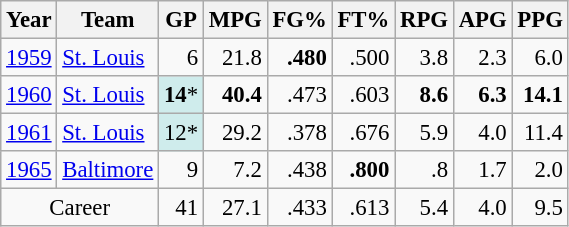<table class="wikitable sortable" style="font-size:95%; text-align:right;">
<tr>
<th>Year</th>
<th>Team</th>
<th>GP</th>
<th>MPG</th>
<th>FG%</th>
<th>FT%</th>
<th>RPG</th>
<th>APG</th>
<th>PPG</th>
</tr>
<tr>
<td style="text-align:left;"><a href='#'>1959</a></td>
<td style="text-align:left;"><a href='#'>St. Louis</a></td>
<td>6</td>
<td>21.8</td>
<td><strong>.480</strong></td>
<td>.500</td>
<td>3.8</td>
<td>2.3</td>
<td>6.0</td>
</tr>
<tr>
<td style="text-align:left;"><a href='#'>1960</a></td>
<td style="text-align:left;"><a href='#'>St. Louis</a></td>
<td style="background:#CFECEC;"><strong>14</strong>*</td>
<td><strong>40.4</strong></td>
<td>.473</td>
<td>.603</td>
<td><strong>8.6</strong></td>
<td><strong>6.3</strong></td>
<td><strong>14.1</strong></td>
</tr>
<tr>
<td style="text-align:left;"><a href='#'>1961</a></td>
<td style="text-align:left;"><a href='#'>St. Louis</a></td>
<td style="background:#CFECEC;">12*</td>
<td>29.2</td>
<td>.378</td>
<td>.676</td>
<td>5.9</td>
<td>4.0</td>
<td>11.4</td>
</tr>
<tr>
<td style="text-align:left;"><a href='#'>1965</a></td>
<td style="text-align:left;"><a href='#'>Baltimore</a></td>
<td>9</td>
<td>7.2</td>
<td>.438</td>
<td><strong>.800</strong></td>
<td>.8</td>
<td>1.7</td>
<td>2.0</td>
</tr>
<tr class="sortbottom">
<td style="text-align:center;" colspan="2">Career</td>
<td>41</td>
<td>27.1</td>
<td>.433</td>
<td>.613</td>
<td>5.4</td>
<td>4.0</td>
<td>9.5</td>
</tr>
</table>
